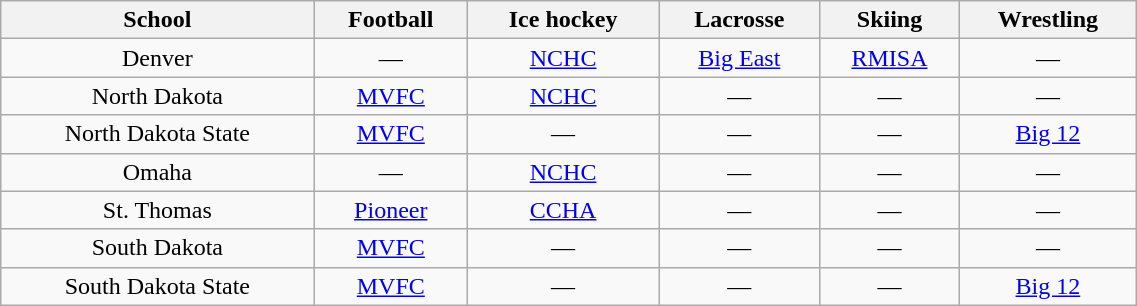<table class="wikitable" style="text-align:center; width:60%;">
<tr>
<th>School</th>
<th>Football</th>
<th>Ice hockey</th>
<th>Lacrosse</th>
<th>Skiing</th>
<th>Wrestling</th>
</tr>
<tr>
<td>Denver</td>
<td>—</td>
<td><a href='#'>NCHC</a></td>
<td><a href='#'>Big East</a></td>
<td><a href='#'>RMISA</a></td>
<td>—</td>
</tr>
<tr>
<td>North Dakota</td>
<td><a href='#'>MVFC</a></td>
<td><a href='#'>NCHC</a></td>
<td>—</td>
<td>—</td>
<td>—</td>
</tr>
<tr>
<td>North Dakota State</td>
<td><a href='#'>MVFC</a></td>
<td>—</td>
<td>—</td>
<td>—</td>
<td><a href='#'>Big 12</a></td>
</tr>
<tr>
<td>Omaha</td>
<td>—</td>
<td><a href='#'>NCHC</a></td>
<td>—</td>
<td>—</td>
<td>—</td>
</tr>
<tr>
<td>St. Thomas</td>
<td><a href='#'>Pioneer</a></td>
<td><a href='#'>CCHA</a></td>
<td>—</td>
<td>—</td>
<td>—</td>
</tr>
<tr>
<td>South Dakota</td>
<td><a href='#'>MVFC</a></td>
<td>—</td>
<td>—</td>
<td>—</td>
<td>—</td>
</tr>
<tr>
<td>South Dakota State</td>
<td><a href='#'>MVFC</a></td>
<td>—</td>
<td>—</td>
<td>—</td>
<td><a href='#'>Big 12</a></td>
</tr>
</table>
